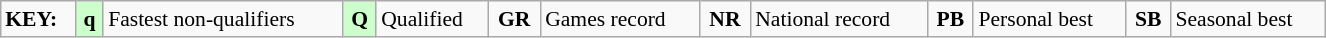<table class="wikitable" style="margin:0.5em auto; font-size:90%;position:relative;" width=70%>
<tr>
<td><strong>KEY:</strong></td>
<td bgcolor=ccffcc align=center><strong>q</strong></td>
<td>Fastest non-qualifiers</td>
<td bgcolor=ccffcc align=center><strong>Q</strong></td>
<td>Qualified</td>
<td align=center><strong>GR</strong></td>
<td>Games record</td>
<td align=center><strong>NR</strong></td>
<td>National record</td>
<td align=center><strong>PB</strong></td>
<td>Personal best</td>
<td align=center><strong>SB</strong></td>
<td>Seasonal best</td>
</tr>
</table>
